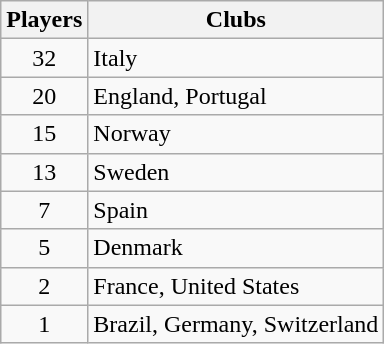<table class="wikitable">
<tr>
<th>Players</th>
<th>Clubs</th>
</tr>
<tr>
<td align="center">32</td>
<td> Italy</td>
</tr>
<tr>
<td align="center">20</td>
<td> England,  Portugal</td>
</tr>
<tr>
<td align="center">15</td>
<td> Norway</td>
</tr>
<tr>
<td align="center">13</td>
<td> Sweden</td>
</tr>
<tr>
<td align="center">7</td>
<td> Spain</td>
</tr>
<tr>
<td align="center">5</td>
<td> Denmark</td>
</tr>
<tr>
<td align="center">2</td>
<td> France,  United States</td>
</tr>
<tr>
<td align="center">1</td>
<td> Brazil,  Germany,  Switzerland</td>
</tr>
</table>
